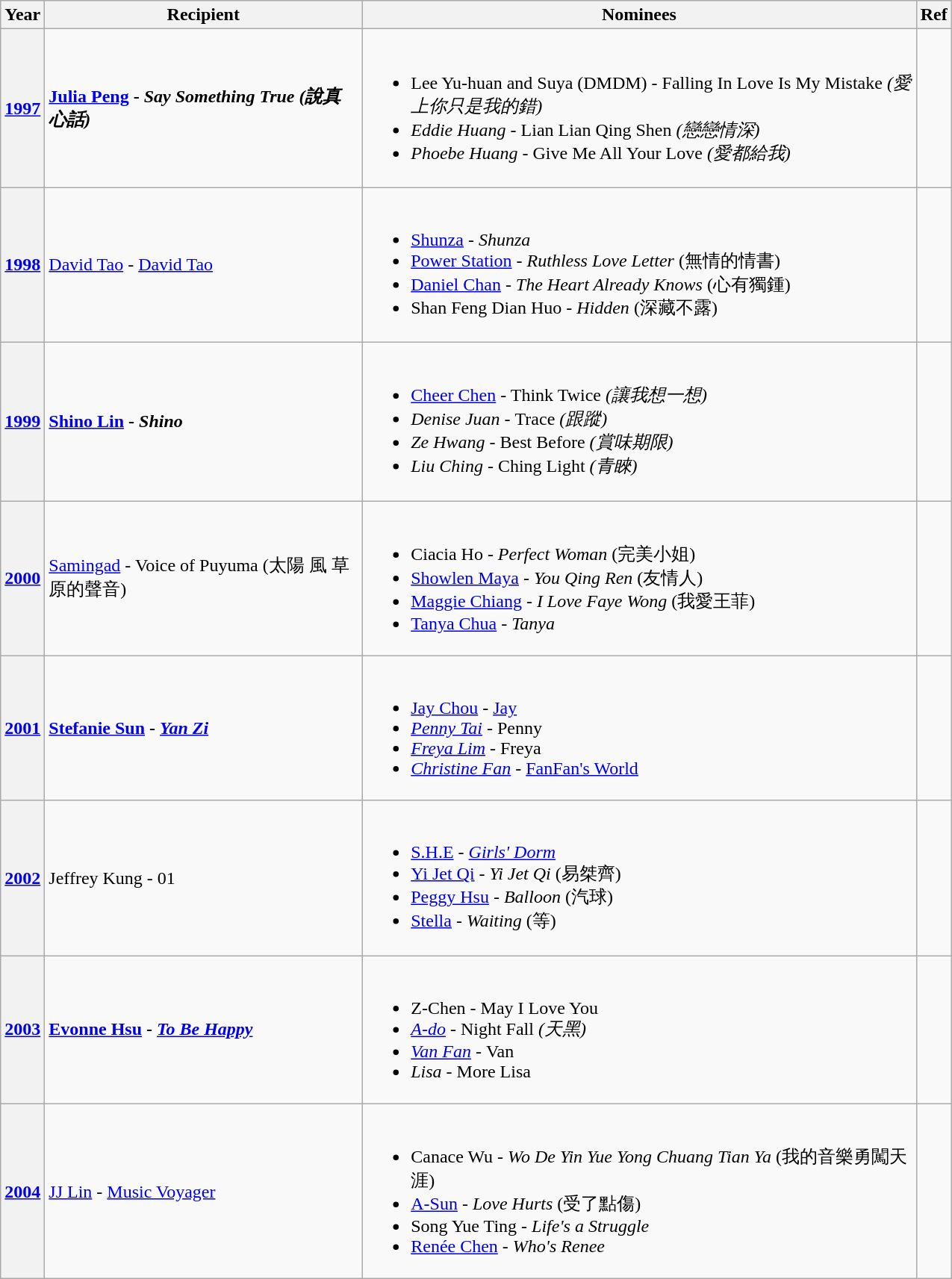<table class="wikitable center" style="width:850px">
<tr>
<th>Year</th>
<th>Recipient</th>
<th class=unsortable>Nominees</th>
<th class=unsortable>Ref</th>
</tr>
<tr>
<th scope="row"><a href='#'>1997</a></th>
<td><strong><a href='#'>Julia Peng</a> - <em>Say Something True<strong><em> (說真心話)</td>
<td><br><ul><li>Lee Yu-huan and Suya (DMDM) - </em>Falling In Love Is My Mistake<em> (愛上你只是我的錯)</li><li>Eddie Huang - </em>Lian Lian Qing Shen<em> (戀戀情深)</li><li>Phoebe Huang - </em>Give Me All Your Love<em> (愛都給我)</li></ul></td>
<td></td>
</tr>
<tr>
<th scope="row"><a href='#'>1998</a></th>
<td></strong><a href='#'>David Tao</a> - </em><a href='#'>David Tao</a></em></strong></td>
<td><br><ul><li><a href='#'>Shunza</a> - <em>Shunza</em></li><li><a href='#'>Power Station</a> - <em>Ruthless Love Letter</em> (無情的情書)</li><li><a href='#'>Daniel Chan</a> - <em>The Heart Already Knows</em> (心有獨鍾)</li><li>Shan Feng Dian Huo - <em>Hidden</em> (深藏不露)</li></ul></td>
<td></td>
</tr>
<tr>
<th scope="row"><a href='#'>1999</a></th>
<td><strong><a href='#'>Shino Lin</a> - <em>Shino<strong><em></td>
<td><br><ul><li><a href='#'>Cheer Chen</a> - </em>Think Twice<em> (讓我想一想)</li><li>Denise Juan - </em>Trace<em> (跟蹤)</li><li>Ze Hwang - </em>Best Before<em> (賞味期限)</li><li>Liu Ching - </em>Ching Light<em> (青睞)</li></ul></td>
<td></td>
</tr>
<tr>
<th scope="row"><a href='#'>2000</a></th>
<td></strong><a href='#'>Samingad</a> - </em>Voice of Puyuma</em></strong> (太陽 風 草原的聲音)</td>
<td><br><ul><li>Ciacia Ho - <em>Perfect Woman</em> (完美小姐)</li><li><a href='#'>Showlen Maya</a> - <em>You Qing Ren</em> (友情人)</li><li><a href='#'>Maggie Chiang</a> - <em>I Love Faye Wong</em> (我愛王菲)</li><li><a href='#'>Tanya Chua</a> - <em>Tanya</em></li></ul></td>
<td></td>
</tr>
<tr>
<th scope="row"><a href='#'>2001</a></th>
<td><strong><a href='#'>Stefanie Sun</a> - <em><a href='#'>Yan Zi</a><strong><em></td>
<td><br><ul><li><a href='#'>Jay Chou</a> - </em><a href='#'>Jay</a><em></li><li><a href='#'>Penny Tai</a> - </em>Penny<em></li><li><a href='#'>Freya Lim</a> - </em>Freya<em></li><li><a href='#'>Christine Fan</a> - </em><a href='#'>FanFan's World</a><em></li></ul></td>
<td></td>
</tr>
<tr>
<th scope="row"><a href='#'>2002</a></th>
<td></strong>Jeffrey Kung - </em>01</em></strong></td>
<td><br><ul><li><a href='#'>S.H.E</a> - <em><a href='#'>Girls' Dorm</a></em></li><li><a href='#'>Yi Jet Qi</a> - <em>Yi Jet Qi</em> (易桀齊)</li><li><a href='#'>Peggy Hsu</a> - <em>Balloon</em> (汽球)</li><li><a href='#'>Stella</a> - <em>Waiting</em> (等)</li></ul></td>
<td></td>
</tr>
<tr>
<th scope="row"><a href='#'>2003</a></th>
<td><strong><a href='#'>Evonne Hsu</a> - <em><a href='#'>To Be Happy</a><strong><em></td>
<td><br><ul><li>Z-Chen - </em>May I Love You<em></li><li><a href='#'>A-do</a> - </em>Night Fall<em> (天黑)</li><li><a href='#'>Van Fan</a> - </em>Van<em></li><li>Lisa - </em>More Lisa<em></li></ul></td>
<td></td>
</tr>
<tr>
<th scope="row"><a href='#'>2004</a></th>
<td></strong><a href='#'>JJ Lin</a> - </em><a href='#'>Music Voyager</a></em></strong></td>
<td><br><ul><li>Canace Wu - <em>Wo De Yin Yue Yong Chuang Tian Ya</em> (我的音樂勇闖天涯)</li><li><a href='#'>A-Sun</a> - <em>Love Hurts</em> (受了點傷)</li><li>Song Yue Ting - <em>Life's a Struggle</em></li><li><a href='#'>Renée Chen</a> - <em>Who's Renee</em></li></ul></td>
<td></td>
</tr>
</table>
